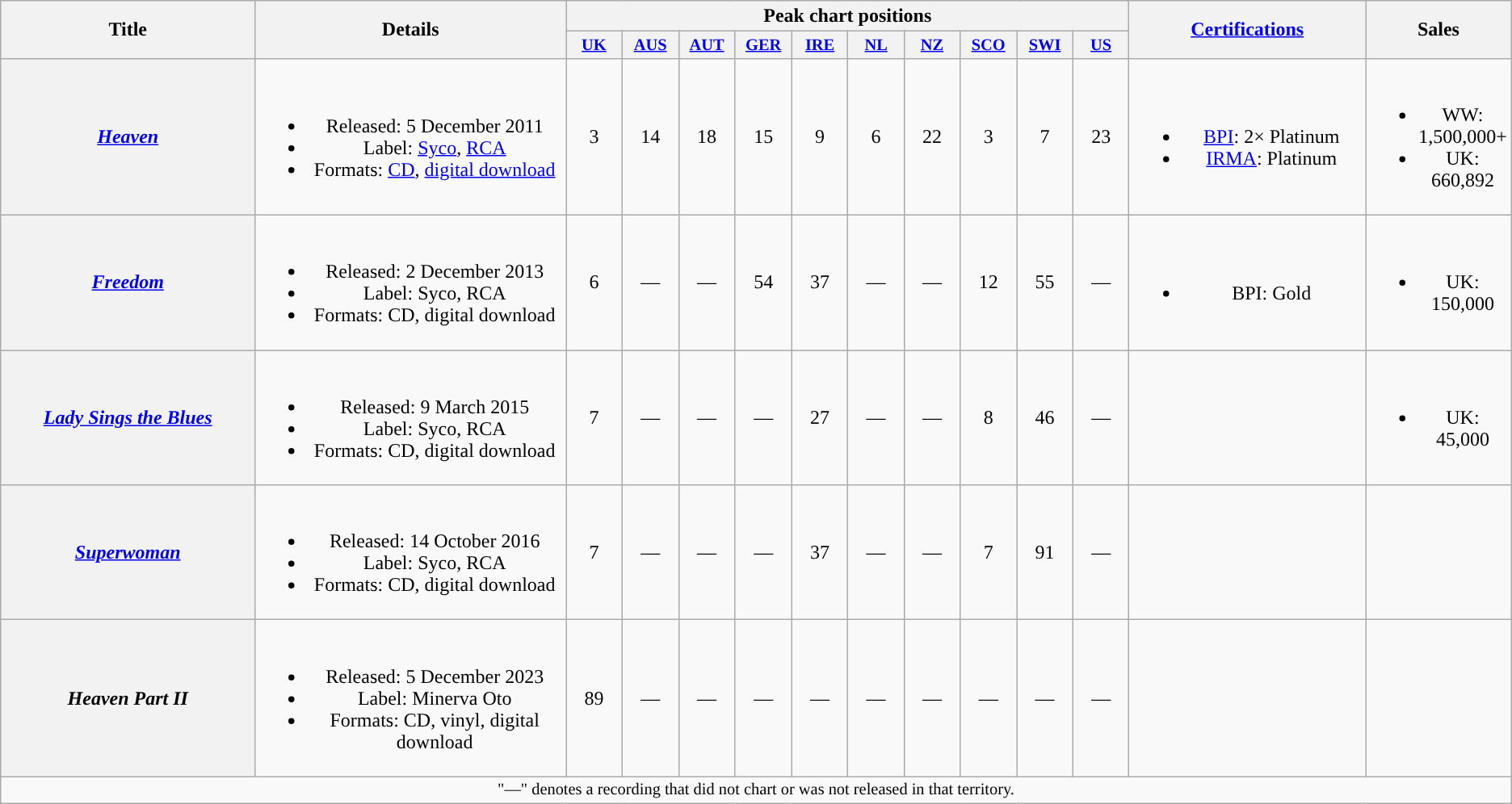<table class="wikitable plainrowheaders" style="text-align:center;">
<tr>
<th scope="col" rowspan="2" style="width:13em;">Title</th>
<th scope="col" rowspan="2" style="width:16em;">Details</th>
<th scope="col" colspan="10">Peak chart positions</th>
<th scope="col" rowspan="2" style="width:12em;"><a href='#'>Certifications</a></th>
<th scope="col" rowspan="2">Sales</th>
</tr>
<tr>
<th scope="col" style="width:3em;font-size:85%;"><a href='#'>UK</a><br></th>
<th scope="col" style="width:3em;font-size:85%;"><a href='#'>AUS</a><br></th>
<th scope="col" style="width:3em;font-size:85%;"><a href='#'>AUT</a><br></th>
<th scope="col" style="width:3em;font-size:85%;"><a href='#'>GER</a><br></th>
<th scope="col" style="width:3em;font-size:85%;"><a href='#'>IRE</a><br></th>
<th scope="col" style="width:3em;font-size:85%;"><a href='#'>NL</a><br></th>
<th scope="col" style="width:3em;font-size:85%;"><a href='#'>NZ</a><br></th>
<th scope="col" style="width:3em;font-size:85%;"><a href='#'>SCO</a><br></th>
<th scope="col" style="width:3em;font-size:85%;"><a href='#'>SWI</a><br></th>
<th scope="col" style="width:3em;font-size:85%;"><a href='#'>US</a><br></th>
</tr>
<tr>
<th scope="row"><em><a href='#'>Heaven</a></em></th>
<td><br><ul><li>Released: 5 December 2011</li><li>Label: <a href='#'>Syco</a>, <a href='#'>RCA</a></li><li>Formats: <a href='#'>CD</a>, <a href='#'>digital download</a></li></ul></td>
<td>3</td>
<td>14</td>
<td>18</td>
<td>15</td>
<td>9</td>
<td>6</td>
<td>22</td>
<td>3</td>
<td>7</td>
<td>23</td>
<td><br><ul><li><a href='#'>BPI</a>: 2× Platinum</li><li><a href='#'>IRMA</a>: Platinum</li></ul></td>
<td><br><ul><li>WW: 1,500,000+</li><li>UK: 660,892</li></ul></td>
</tr>
<tr>
<th scope="row"><em><a href='#'>Freedom</a></em></th>
<td><br><ul><li>Released: 2 December 2013</li><li>Label: Syco, RCA</li><li>Formats: CD, digital download</li></ul></td>
<td>6</td>
<td>—</td>
<td>—</td>
<td>54</td>
<td>37</td>
<td>—</td>
<td>—</td>
<td>12</td>
<td>55</td>
<td>—</td>
<td><br><ul><li>BPI: Gold</li></ul></td>
<td><br><ul><li>UK: 150,000</li></ul></td>
</tr>
<tr>
<th scope="row"><em><a href='#'>Lady Sings the Blues</a></em></th>
<td><br><ul><li>Released: 9 March 2015</li><li>Label: Syco, RCA</li><li>Formats: CD, digital download</li></ul></td>
<td>7</td>
<td>—</td>
<td>—</td>
<td>—</td>
<td>27</td>
<td>—</td>
<td>—</td>
<td>8</td>
<td>46</td>
<td>—</td>
<td></td>
<td><br><ul><li>UK: 45,000</li></ul></td>
</tr>
<tr>
<th scope="row"><em><a href='#'>Superwoman</a></em></th>
<td><br><ul><li>Released: 14 October 2016</li><li>Label: Syco, RCA</li><li>Formats: CD, digital download</li></ul></td>
<td>7</td>
<td>—</td>
<td>—</td>
<td>—</td>
<td>37</td>
<td>—</td>
<td>—</td>
<td>7</td>
<td>91</td>
<td>—</td>
<td></td>
<td></td>
</tr>
<tr>
<th scope="row"><em>Heaven Part II</em></th>
<td><br><ul><li>Released: 5 December 2023</li><li>Label: Minerva Oto</li><li>Formats: CD, vinyl, digital download</li></ul></td>
<td>89</td>
<td>—</td>
<td>—</td>
<td>—</td>
<td>—</td>
<td>—</td>
<td>—</td>
<td>—</td>
<td>—</td>
<td>—</td>
<td></td>
<td></td>
</tr>
<tr>
<td style="font-size:85%" colspan="20">"—" denotes a recording that did not chart or was not released in that territory.</td>
</tr>
</table>
